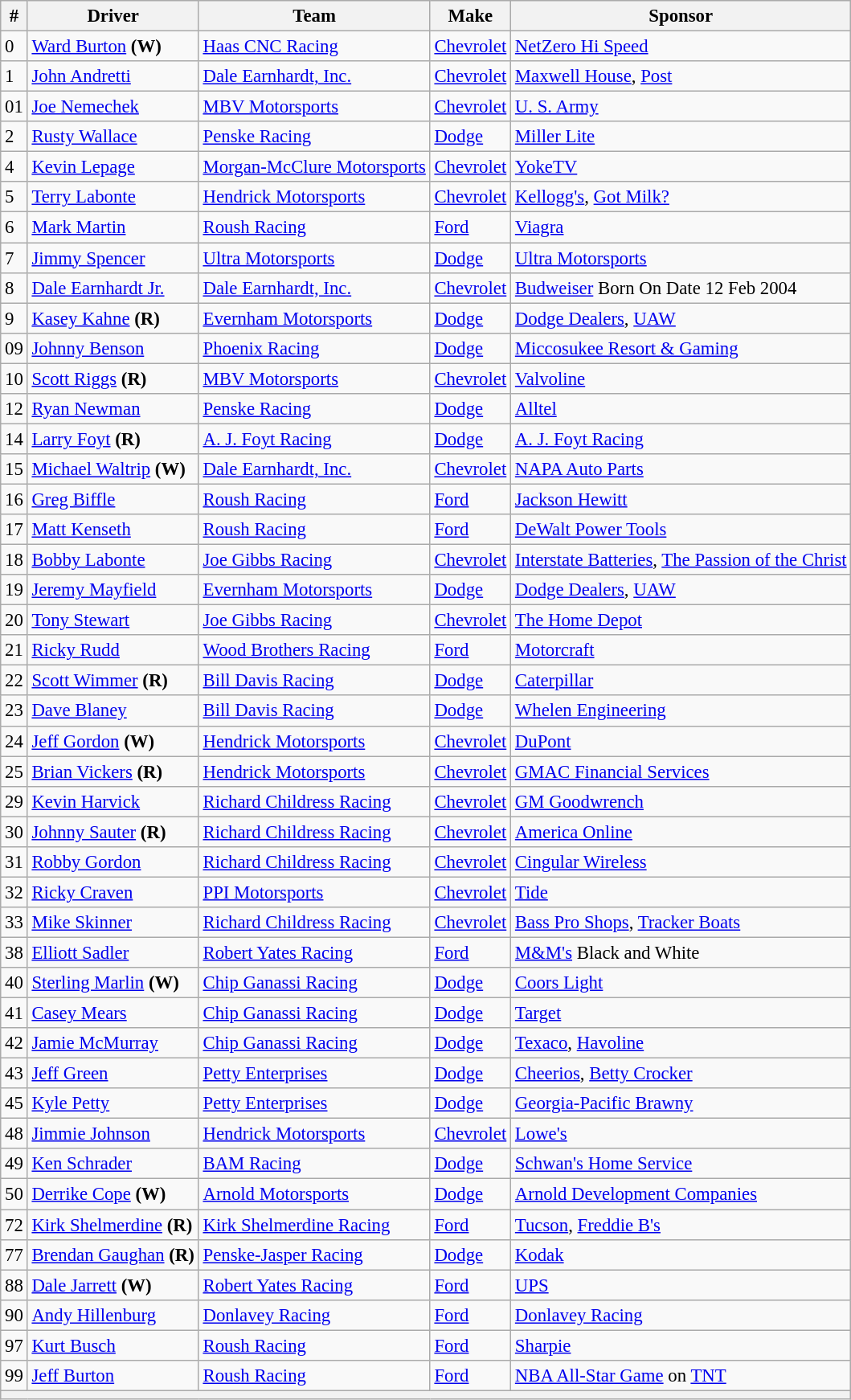<table class="wikitable" style="font-size:95%">
<tr>
<th>#</th>
<th>Driver</th>
<th>Team</th>
<th>Make</th>
<th>Sponsor</th>
</tr>
<tr>
<td>0</td>
<td><a href='#'>Ward Burton</a> <strong>(W)</strong></td>
<td><a href='#'>Haas CNC Racing</a></td>
<td><a href='#'>Chevrolet</a></td>
<td><a href='#'>NetZero Hi Speed</a></td>
</tr>
<tr>
<td>1</td>
<td><a href='#'>John Andretti</a></td>
<td><a href='#'>Dale Earnhardt, Inc.</a></td>
<td><a href='#'>Chevrolet</a></td>
<td><a href='#'>Maxwell House</a>, <a href='#'>Post</a></td>
</tr>
<tr>
<td>01</td>
<td><a href='#'>Joe Nemechek</a></td>
<td><a href='#'>MBV Motorsports</a></td>
<td><a href='#'>Chevrolet</a></td>
<td><a href='#'>U. S. Army</a></td>
</tr>
<tr>
<td>2</td>
<td><a href='#'>Rusty Wallace</a></td>
<td><a href='#'>Penske Racing</a></td>
<td><a href='#'>Dodge</a></td>
<td><a href='#'>Miller Lite</a></td>
</tr>
<tr>
<td>4</td>
<td><a href='#'>Kevin Lepage</a></td>
<td><a href='#'>Morgan-McClure Motorsports</a></td>
<td><a href='#'>Chevrolet</a></td>
<td><a href='#'>YokeTV</a></td>
</tr>
<tr>
<td>5</td>
<td><a href='#'>Terry Labonte</a></td>
<td><a href='#'>Hendrick Motorsports</a></td>
<td><a href='#'>Chevrolet</a></td>
<td><a href='#'>Kellogg's</a>, <a href='#'>Got Milk?</a></td>
</tr>
<tr>
<td>6</td>
<td><a href='#'>Mark Martin</a></td>
<td><a href='#'>Roush Racing</a></td>
<td><a href='#'>Ford</a></td>
<td><a href='#'>Viagra</a></td>
</tr>
<tr>
<td>7</td>
<td><a href='#'>Jimmy Spencer</a></td>
<td><a href='#'>Ultra Motorsports</a></td>
<td><a href='#'>Dodge</a></td>
<td><a href='#'>Ultra Motorsports</a></td>
</tr>
<tr>
<td>8</td>
<td><a href='#'>Dale Earnhardt Jr.</a></td>
<td><a href='#'>Dale Earnhardt, Inc.</a></td>
<td><a href='#'>Chevrolet</a></td>
<td><a href='#'>Budweiser</a> Born On Date 12 Feb 2004</td>
</tr>
<tr>
<td>9</td>
<td><a href='#'>Kasey Kahne</a> <strong>(R)</strong></td>
<td><a href='#'>Evernham Motorsports</a></td>
<td><a href='#'>Dodge</a></td>
<td><a href='#'>Dodge Dealers</a>, <a href='#'>UAW</a></td>
</tr>
<tr>
<td>09</td>
<td><a href='#'>Johnny Benson</a></td>
<td><a href='#'>Phoenix Racing</a></td>
<td><a href='#'>Dodge</a></td>
<td><a href='#'>Miccosukee Resort & Gaming</a></td>
</tr>
<tr>
<td>10</td>
<td><a href='#'>Scott Riggs</a> <strong>(R)</strong></td>
<td><a href='#'>MBV Motorsports</a></td>
<td><a href='#'>Chevrolet</a></td>
<td><a href='#'>Valvoline</a></td>
</tr>
<tr>
<td>12</td>
<td><a href='#'>Ryan Newman</a></td>
<td><a href='#'>Penske Racing</a></td>
<td><a href='#'>Dodge</a></td>
<td><a href='#'>Alltel</a></td>
</tr>
<tr>
<td>14</td>
<td><a href='#'>Larry Foyt</a> <strong>(R)</strong></td>
<td><a href='#'>A. J. Foyt Racing</a></td>
<td><a href='#'>Dodge</a></td>
<td><a href='#'>A. J. Foyt Racing</a></td>
</tr>
<tr>
<td>15</td>
<td><a href='#'>Michael Waltrip</a> <strong>(W)</strong></td>
<td><a href='#'>Dale Earnhardt, Inc.</a></td>
<td><a href='#'>Chevrolet</a></td>
<td><a href='#'>NAPA Auto Parts</a></td>
</tr>
<tr>
<td>16</td>
<td><a href='#'>Greg Biffle</a></td>
<td><a href='#'>Roush Racing</a></td>
<td><a href='#'>Ford</a></td>
<td><a href='#'>Jackson Hewitt</a></td>
</tr>
<tr>
<td>17</td>
<td><a href='#'>Matt Kenseth</a></td>
<td><a href='#'>Roush Racing</a></td>
<td><a href='#'>Ford</a></td>
<td><a href='#'>DeWalt Power Tools</a></td>
</tr>
<tr>
<td>18</td>
<td><a href='#'>Bobby Labonte</a></td>
<td><a href='#'>Joe Gibbs Racing</a></td>
<td><a href='#'>Chevrolet</a></td>
<td><a href='#'>Interstate Batteries</a>, <a href='#'>The Passion of the Christ</a></td>
</tr>
<tr>
<td>19</td>
<td><a href='#'>Jeremy Mayfield</a></td>
<td><a href='#'>Evernham Motorsports</a></td>
<td><a href='#'>Dodge</a></td>
<td><a href='#'>Dodge Dealers</a>, <a href='#'>UAW</a></td>
</tr>
<tr>
<td>20</td>
<td><a href='#'>Tony Stewart</a></td>
<td><a href='#'>Joe Gibbs Racing</a></td>
<td><a href='#'>Chevrolet</a></td>
<td><a href='#'>The Home Depot</a></td>
</tr>
<tr>
<td>21</td>
<td><a href='#'>Ricky Rudd</a></td>
<td><a href='#'>Wood Brothers Racing</a></td>
<td><a href='#'>Ford</a></td>
<td><a href='#'>Motorcraft</a></td>
</tr>
<tr>
<td>22</td>
<td><a href='#'>Scott Wimmer</a> <strong>(R)</strong></td>
<td><a href='#'>Bill Davis Racing</a></td>
<td><a href='#'>Dodge</a></td>
<td><a href='#'>Caterpillar</a></td>
</tr>
<tr>
<td>23</td>
<td><a href='#'>Dave Blaney</a></td>
<td><a href='#'>Bill Davis Racing</a></td>
<td><a href='#'>Dodge</a></td>
<td><a href='#'>Whelen Engineering</a></td>
</tr>
<tr>
<td>24</td>
<td><a href='#'>Jeff Gordon</a> <strong>(W)</strong></td>
<td><a href='#'>Hendrick Motorsports</a></td>
<td><a href='#'>Chevrolet</a></td>
<td><a href='#'>DuPont</a></td>
</tr>
<tr>
<td>25</td>
<td><a href='#'>Brian Vickers</a> <strong>(R)</strong></td>
<td><a href='#'>Hendrick Motorsports</a></td>
<td><a href='#'>Chevrolet</a></td>
<td><a href='#'>GMAC Financial Services</a></td>
</tr>
<tr>
<td>29</td>
<td><a href='#'>Kevin Harvick</a></td>
<td><a href='#'>Richard Childress Racing</a></td>
<td><a href='#'>Chevrolet</a></td>
<td><a href='#'>GM Goodwrench</a></td>
</tr>
<tr>
<td>30</td>
<td><a href='#'>Johnny Sauter</a> <strong>(R)</strong></td>
<td><a href='#'>Richard Childress Racing</a></td>
<td><a href='#'>Chevrolet</a></td>
<td><a href='#'>America Online</a></td>
</tr>
<tr>
<td>31</td>
<td><a href='#'>Robby Gordon</a></td>
<td><a href='#'>Richard Childress Racing</a></td>
<td><a href='#'>Chevrolet</a></td>
<td><a href='#'>Cingular Wireless</a></td>
</tr>
<tr>
<td>32</td>
<td><a href='#'>Ricky Craven</a></td>
<td><a href='#'>PPI Motorsports</a></td>
<td><a href='#'>Chevrolet</a></td>
<td><a href='#'>Tide</a></td>
</tr>
<tr>
<td>33</td>
<td><a href='#'>Mike Skinner</a></td>
<td><a href='#'>Richard Childress Racing</a></td>
<td><a href='#'>Chevrolet</a></td>
<td><a href='#'>Bass Pro Shops</a>, <a href='#'>Tracker Boats</a></td>
</tr>
<tr>
<td>38</td>
<td><a href='#'>Elliott Sadler</a></td>
<td><a href='#'>Robert Yates Racing</a></td>
<td><a href='#'>Ford</a></td>
<td><a href='#'>M&M's</a> Black and White</td>
</tr>
<tr>
<td>40</td>
<td><a href='#'>Sterling Marlin</a> <strong>(W)</strong></td>
<td><a href='#'>Chip Ganassi Racing</a></td>
<td><a href='#'>Dodge</a></td>
<td><a href='#'>Coors Light</a></td>
</tr>
<tr>
<td>41</td>
<td><a href='#'>Casey Mears</a></td>
<td><a href='#'>Chip Ganassi Racing</a></td>
<td><a href='#'>Dodge</a></td>
<td><a href='#'>Target</a></td>
</tr>
<tr>
<td>42</td>
<td><a href='#'>Jamie McMurray</a></td>
<td><a href='#'>Chip Ganassi Racing</a></td>
<td><a href='#'>Dodge</a></td>
<td><a href='#'>Texaco</a>, <a href='#'>Havoline</a></td>
</tr>
<tr>
<td>43</td>
<td><a href='#'>Jeff Green</a></td>
<td><a href='#'>Petty Enterprises</a></td>
<td><a href='#'>Dodge</a></td>
<td><a href='#'>Cheerios</a>, <a href='#'>Betty Crocker</a></td>
</tr>
<tr>
<td>45</td>
<td><a href='#'>Kyle Petty</a></td>
<td><a href='#'>Petty Enterprises</a></td>
<td><a href='#'>Dodge</a></td>
<td><a href='#'>Georgia-Pacific Brawny</a></td>
</tr>
<tr>
<td>48</td>
<td><a href='#'>Jimmie Johnson</a></td>
<td><a href='#'>Hendrick Motorsports</a></td>
<td><a href='#'>Chevrolet</a></td>
<td><a href='#'>Lowe's</a></td>
</tr>
<tr>
<td>49</td>
<td><a href='#'>Ken Schrader</a></td>
<td><a href='#'>BAM Racing</a></td>
<td><a href='#'>Dodge</a></td>
<td><a href='#'>Schwan's Home Service</a></td>
</tr>
<tr>
<td>50</td>
<td><a href='#'>Derrike Cope</a> <strong>(W)</strong></td>
<td><a href='#'>Arnold Motorsports</a></td>
<td><a href='#'>Dodge</a></td>
<td><a href='#'>Arnold Development Companies</a></td>
</tr>
<tr>
<td>72</td>
<td><a href='#'>Kirk Shelmerdine</a> <strong>(R)</strong></td>
<td><a href='#'>Kirk Shelmerdine Racing</a></td>
<td><a href='#'>Ford</a></td>
<td><a href='#'>Tucson</a>, <a href='#'>Freddie B's</a></td>
</tr>
<tr>
<td>77</td>
<td><a href='#'>Brendan Gaughan</a> <strong>(R)</strong></td>
<td><a href='#'>Penske-Jasper Racing</a></td>
<td><a href='#'>Dodge</a></td>
<td><a href='#'>Kodak</a></td>
</tr>
<tr>
<td>88</td>
<td><a href='#'>Dale Jarrett</a> <strong>(W)</strong></td>
<td><a href='#'>Robert Yates Racing</a></td>
<td><a href='#'>Ford</a></td>
<td><a href='#'>UPS</a></td>
</tr>
<tr>
<td>90</td>
<td><a href='#'>Andy Hillenburg</a></td>
<td><a href='#'>Donlavey Racing</a></td>
<td><a href='#'>Ford</a></td>
<td><a href='#'>Donlavey Racing</a></td>
</tr>
<tr>
<td>97</td>
<td><a href='#'>Kurt Busch</a></td>
<td><a href='#'>Roush Racing</a></td>
<td><a href='#'>Ford</a></td>
<td><a href='#'>Sharpie</a></td>
</tr>
<tr>
<td>99</td>
<td><a href='#'>Jeff Burton</a></td>
<td><a href='#'>Roush Racing</a></td>
<td><a href='#'>Ford</a></td>
<td><a href='#'>NBA All-Star Game</a> on <a href='#'>TNT</a></td>
</tr>
<tr>
<th colspan="5"></th>
</tr>
</table>
